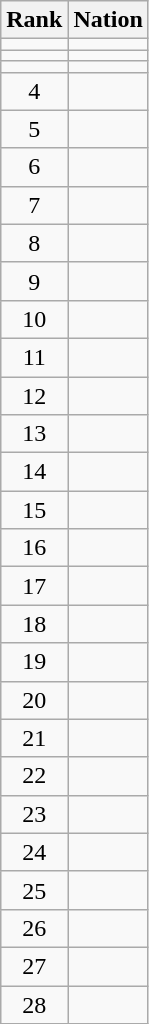<table class="wikitable sortable" style="text-align:left">
<tr>
<th>Rank</th>
<th>Nation</th>
</tr>
<tr>
<td align="center"></td>
<td></td>
</tr>
<tr>
<td align="center"></td>
<td></td>
</tr>
<tr>
<td align="center"></td>
<td></td>
</tr>
<tr>
<td align="center">4</td>
<td></td>
</tr>
<tr>
<td align="center">5</td>
<td></td>
</tr>
<tr>
<td align="center">6</td>
<td></td>
</tr>
<tr>
<td align="center">7</td>
<td></td>
</tr>
<tr>
<td align="center">8</td>
<td></td>
</tr>
<tr>
<td align="center">9</td>
<td></td>
</tr>
<tr>
<td align="center">10</td>
<td></td>
</tr>
<tr>
<td align="center">11</td>
<td></td>
</tr>
<tr>
<td align="center">12</td>
<td></td>
</tr>
<tr>
<td align="center">13</td>
<td></td>
</tr>
<tr>
<td align="center">14</td>
<td></td>
</tr>
<tr>
<td align="center">15</td>
<td></td>
</tr>
<tr>
<td align="center">16</td>
<td></td>
</tr>
<tr>
<td align="center">17</td>
<td></td>
</tr>
<tr>
<td align="center">18</td>
<td></td>
</tr>
<tr>
<td align="center">19</td>
<td></td>
</tr>
<tr>
<td align="center">20</td>
<td></td>
</tr>
<tr>
<td align="center">21</td>
<td></td>
</tr>
<tr>
<td align="center">22</td>
<td></td>
</tr>
<tr>
<td align="center">23</td>
<td></td>
</tr>
<tr>
<td align="center">24</td>
<td></td>
</tr>
<tr>
<td align="center">25</td>
<td></td>
</tr>
<tr>
<td align="center">26</td>
<td></td>
</tr>
<tr>
<td align="center">27</td>
<td></td>
</tr>
<tr>
<td align="center">28</td>
<td></td>
</tr>
</table>
